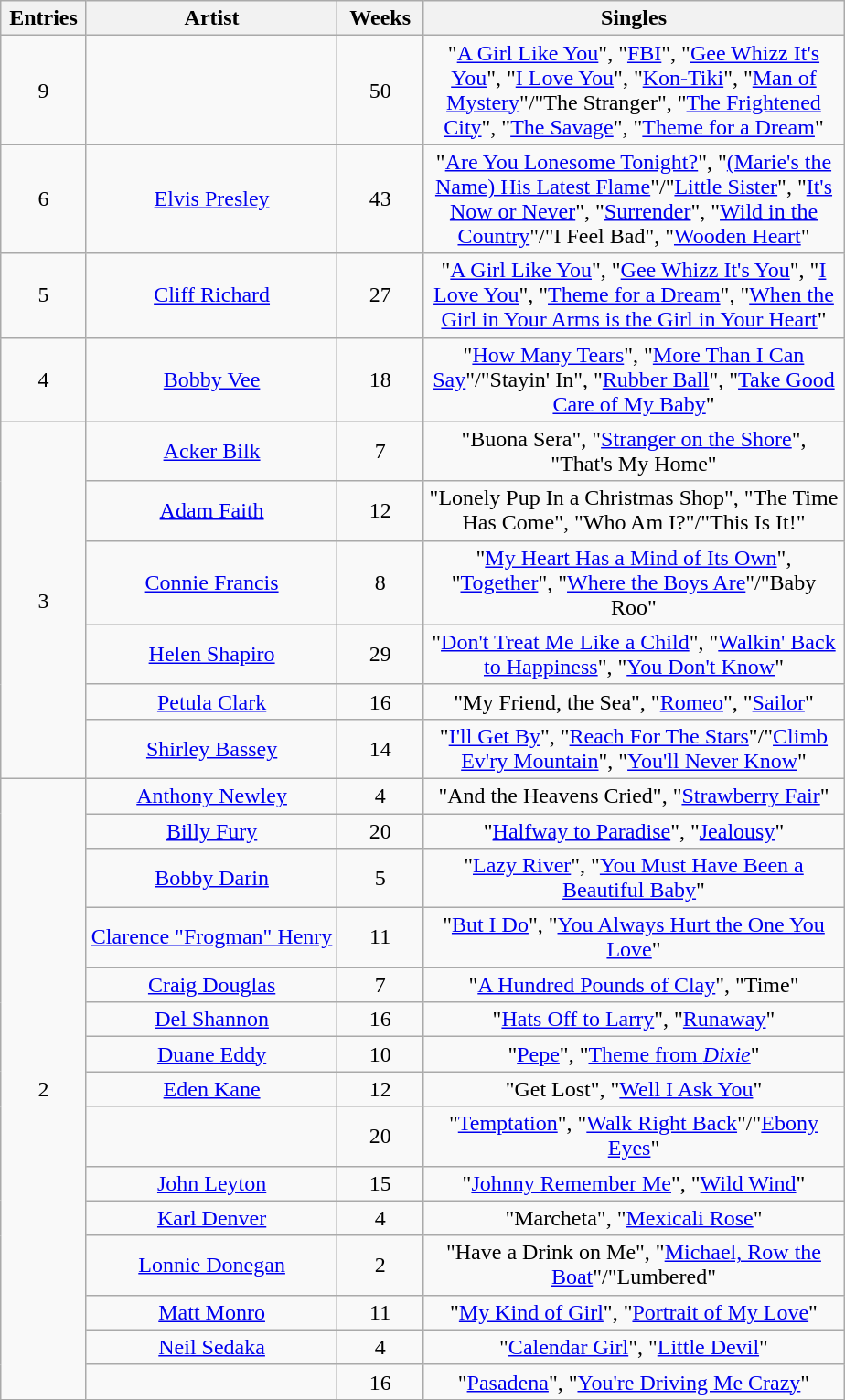<table class="wikitable sortable" style="text-align: center;">
<tr>
<th scope="col" style="width:55px;" data-sort-type="number">Entries</th>
<th scope="col" style="text-align:center;">Artist</th>
<th scope="col" style="width:55px;" data-sort-type="number">Weeks</th>
<th scope="col" style="width:300px;">Singles</th>
</tr>
<tr>
<td rowspan="1" style="text-align:center">9</td>
<td> </td>
<td>50</td>
<td>"<a href='#'>A Girl Like You</a>", "<a href='#'>FBI</a>", "<a href='#'>Gee Whizz It's You</a>", "<a href='#'>I Love You</a>", "<a href='#'>Kon-Tiki</a>", "<a href='#'>Man of Mystery</a>"/"The Stranger", "<a href='#'>The Frightened City</a>", "<a href='#'>The Savage</a>", "<a href='#'>Theme for a Dream</a>"</td>
</tr>
<tr>
<td rowspan="1" style="text-align:center">6</td>
<td><a href='#'>Elvis Presley</a> </td>
<td>43</td>
<td>"<a href='#'>Are You Lonesome Tonight?</a>", "<a href='#'>(Marie's the Name) His Latest Flame</a>"/"<a href='#'>Little Sister</a>", "<a href='#'>It's Now or Never</a>", "<a href='#'>Surrender</a>", "<a href='#'>Wild in the Country</a>"/"I Feel Bad", "<a href='#'>Wooden Heart</a>"</td>
</tr>
<tr>
<td rowspan="1" style="text-align:center">5</td>
<td><a href='#'>Cliff Richard</a> </td>
<td>27</td>
<td>"<a href='#'>A Girl Like You</a>", "<a href='#'>Gee Whizz It's You</a>", "<a href='#'>I Love You</a>", "<a href='#'>Theme for a Dream</a>", "<a href='#'>When the Girl in Your Arms is the Girl in Your Heart</a>"</td>
</tr>
<tr>
<td rowspan="1" style="text-align:center">4</td>
<td><a href='#'>Bobby Vee</a></td>
<td>18</td>
<td>"<a href='#'>How Many Tears</a>", "<a href='#'>More Than I Can Say</a>"/"Stayin' In", "<a href='#'>Rubber Ball</a>", "<a href='#'>Take Good Care of My Baby</a>"</td>
</tr>
<tr>
<td rowspan="6" style="text-align:center">3</td>
<td><a href='#'>Acker Bilk</a> </td>
<td>7</td>
<td>"Buona Sera", "<a href='#'>Stranger on the Shore</a>", "That's My Home"</td>
</tr>
<tr>
<td><a href='#'>Adam Faith</a> </td>
<td>12</td>
<td>"Lonely Pup In a Christmas Shop", "The Time Has Come", "Who Am I?"/"This Is It!"</td>
</tr>
<tr>
<td><a href='#'>Connie Francis</a> </td>
<td>8</td>
<td>"<a href='#'>My Heart Has a Mind of Its Own</a>", "<a href='#'>Together</a>", "<a href='#'>Where the Boys Are</a>"/"Baby Roo"</td>
</tr>
<tr>
<td><a href='#'>Helen Shapiro</a></td>
<td>29</td>
<td>"<a href='#'>Don't Treat Me Like a Child</a>", "<a href='#'>Walkin' Back to Happiness</a>", "<a href='#'>You Don't Know</a>"</td>
</tr>
<tr>
<td><a href='#'>Petula Clark</a></td>
<td>16</td>
<td>"My Friend, the Sea", "<a href='#'>Romeo</a>", "<a href='#'>Sailor</a>"</td>
</tr>
<tr>
<td><a href='#'>Shirley Bassey</a></td>
<td>14</td>
<td>"<a href='#'>I'll Get By</a>", "<a href='#'>Reach For The Stars</a>"/"<a href='#'>Climb Ev'ry Mountain</a>", "<a href='#'>You'll Never Know</a>"</td>
</tr>
<tr>
<td rowspan="16" style="text-align:center">2</td>
<td><a href='#'>Anthony Newley</a> </td>
<td>4</td>
<td>"And the Heavens Cried", "<a href='#'>Strawberry Fair</a>"</td>
</tr>
<tr>
<td><a href='#'>Billy Fury</a></td>
<td>20</td>
<td>"<a href='#'>Halfway to Paradise</a>", "<a href='#'>Jealousy</a>"</td>
</tr>
<tr>
<td><a href='#'>Bobby Darin</a></td>
<td>5</td>
<td>"<a href='#'>Lazy River</a>", "<a href='#'>You Must Have Been a Beautiful Baby</a>"</td>
</tr>
<tr>
<td><a href='#'>Clarence "Frogman" Henry</a></td>
<td>11</td>
<td>"<a href='#'>But I Do</a>", "<a href='#'>You Always Hurt the One You Love</a>"</td>
</tr>
<tr>
<td><a href='#'>Craig Douglas</a></td>
<td>7</td>
<td>"<a href='#'>A Hundred Pounds of Clay</a>", "Time"</td>
</tr>
<tr>
<td><a href='#'>Del Shannon</a></td>
<td>16</td>
<td>"<a href='#'>Hats Off to Larry</a>", "<a href='#'>Runaway</a>"</td>
</tr>
<tr>
<td><a href='#'>Duane Eddy</a></td>
<td>10</td>
<td>"<a href='#'>Pepe</a>", "<a href='#'>Theme from <em>Dixie</em></a>"</td>
</tr>
<tr>
<td><a href='#'>Eden Kane</a></td>
<td>12</td>
<td>"Get Lost", "<a href='#'>Well I Ask You</a>"</td>
</tr>
<tr>
<td></td>
<td>20</td>
<td>"<a href='#'>Temptation</a>", "<a href='#'>Walk Right Back</a>"/"<a href='#'>Ebony Eyes</a>"</td>
</tr>
<tr>
<td><a href='#'>John Leyton</a></td>
<td>15</td>
<td>"<a href='#'>Johnny Remember Me</a>", "<a href='#'>Wild Wind</a>"</td>
</tr>
<tr>
<td><a href='#'>Karl Denver</a></td>
<td>4</td>
<td>"Marcheta", "<a href='#'>Mexicali Rose</a>"</td>
</tr>
<tr>
<td><a href='#'>Lonnie Donegan</a></td>
<td>2</td>
<td>"Have a Drink on Me", "<a href='#'>Michael, Row the Boat</a>"/"Lumbered"</td>
</tr>
<tr>
<td><a href='#'>Matt Monro</a></td>
<td>11</td>
<td>"<a href='#'>My Kind of Girl</a>", "<a href='#'>Portrait of My Love</a>"</td>
</tr>
<tr>
<td><a href='#'>Neil Sedaka</a></td>
<td>4</td>
<td>"<a href='#'>Calendar Girl</a>", "<a href='#'>Little Devil</a>"</td>
</tr>
<tr>
<td></td>
<td>16</td>
<td>"<a href='#'>Pasadena</a>", "<a href='#'>You're Driving Me Crazy</a>"</td>
</tr>
</table>
